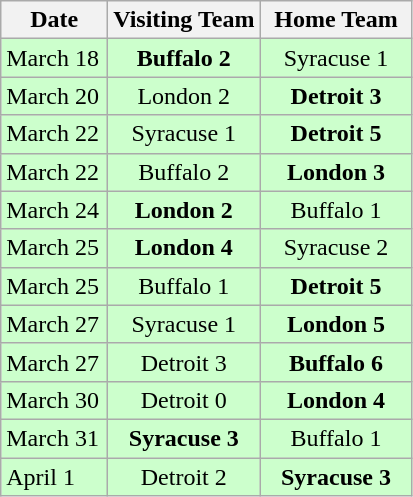<table class="wikitable">
<tr>
<th width="26%">Date</th>
<th width="37%">Visiting Team</th>
<th width="37%">Home Team</th>
</tr>
<tr align="center" bgcolor="#CCFFCC">
<td align="left">March 18</td>
<td><strong>Buffalo 2</strong></td>
<td>Syracuse 1</td>
</tr>
<tr align="center" bgcolor="#CCFFCC">
<td align="left">March 20</td>
<td>London 2</td>
<td><strong>Detroit 3</strong></td>
</tr>
<tr align="center" bgcolor="#CCFFCC">
<td align="left">March 22</td>
<td>Syracuse 1</td>
<td><strong>Detroit 5</strong></td>
</tr>
<tr align="center" bgcolor="#CCFFCC">
<td align="left">March 22</td>
<td>Buffalo 2</td>
<td><strong>London 3</strong></td>
</tr>
<tr align="center" bgcolor="#CCFFCC">
<td align="left">March 24</td>
<td><strong>London 2</strong></td>
<td>Buffalo 1</td>
</tr>
<tr align="center" bgcolor="#CCFFCC">
<td align="left">March 25</td>
<td><strong>London 4</strong></td>
<td>Syracuse 2</td>
</tr>
<tr align="center" bgcolor="#CCFFCC">
<td align="left">March 25</td>
<td>Buffalo 1</td>
<td><strong>Detroit 5</strong></td>
</tr>
<tr align="center" bgcolor="#CCFFCC">
<td align="left">March 27</td>
<td>Syracuse 1</td>
<td><strong>London 5</strong></td>
</tr>
<tr align="center" bgcolor="#CCFFCC">
<td align="left">March 27</td>
<td>Detroit 3</td>
<td><strong>Buffalo 6</strong></td>
</tr>
<tr align="center" bgcolor="#CCFFCC">
<td align="left">March 30</td>
<td>Detroit 0</td>
<td><strong>London 4</strong></td>
</tr>
<tr align="center" bgcolor="#CCFFCC">
<td align="left">March 31</td>
<td><strong>Syracuse 3</strong></td>
<td>Buffalo 1</td>
</tr>
<tr align="center" bgcolor="#CCFFCC">
<td align="left">April 1</td>
<td>Detroit 2</td>
<td><strong>Syracuse 3</strong></td>
</tr>
</table>
